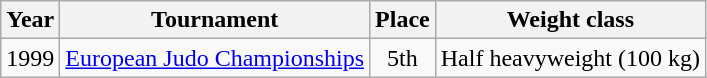<table class=wikitable>
<tr>
<th>Year</th>
<th>Tournament</th>
<th>Place</th>
<th>Weight class</th>
</tr>
<tr>
<td>1999</td>
<td><a href='#'>European Judo Championships</a></td>
<td align="center">5th</td>
<td>Half heavyweight (100 kg)</td>
</tr>
</table>
